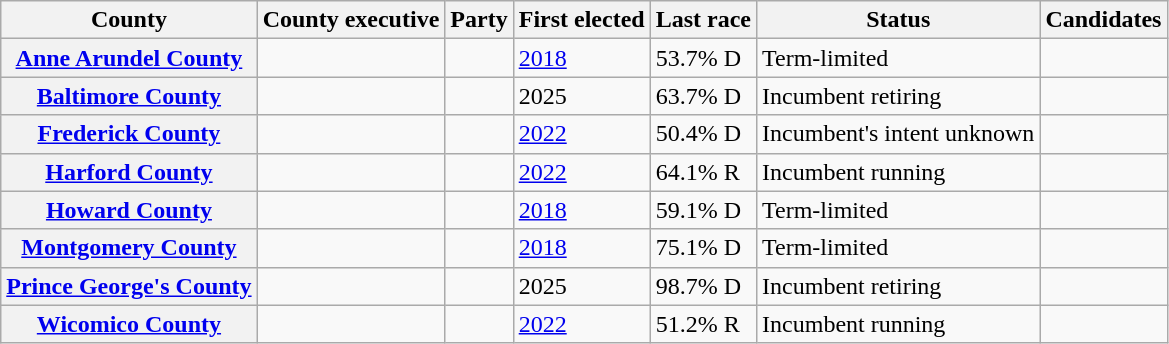<table class="wikitable sortable">
<tr valign=bottom>
<th>County</th>
<th>County executive</th>
<th>Party</th>
<th>First elected</th>
<th>Last race</th>
<th>Status</th>
<th class=unsortable>Candidates</th>
</tr>
<tr>
<th><a href='#'>Anne Arundel County</a></th>
<td></td>
<td></td>
<td><a href='#'>2018</a></td>
<td>53.7% D</td>
<td>Term-limited</td>
<td></td>
</tr>
<tr>
<th><a href='#'>Baltimore County</a></th>
<td></td>
<td></td>
<td>2025</td>
<td>63.7% D</td>
<td>Incumbent retiring</td>
<td></td>
</tr>
<tr>
<th><a href='#'>Frederick County</a></th>
<td></td>
<td></td>
<td><a href='#'>2022</a></td>
<td>50.4% D</td>
<td>Incumbent's intent unknown</td>
<td></td>
</tr>
<tr>
<th><a href='#'>Harford County</a></th>
<td></td>
<td></td>
<td><a href='#'>2022</a></td>
<td>64.1% R</td>
<td>Incumbent running</td>
<td></td>
</tr>
<tr>
<th><a href='#'>Howard County</a></th>
<td></td>
<td></td>
<td><a href='#'>2018</a></td>
<td>59.1% D</td>
<td>Term-limited</td>
<td></td>
</tr>
<tr>
<th><a href='#'>Montgomery County</a></th>
<td></td>
<td></td>
<td><a href='#'>2018</a></td>
<td>75.1% D</td>
<td>Term-limited</td>
<td></td>
</tr>
<tr>
<th><a href='#'>Prince George's County</a></th>
<td> </td>
<td></td>
<td>2025</td>
<td>98.7% D</td>
<td>Incumbent retiring </td>
<td></td>
</tr>
<tr>
<th><a href='#'>Wicomico County</a></th>
<td></td>
<td></td>
<td><a href='#'>2022</a></td>
<td>51.2% R</td>
<td>Incumbent running</td>
<td></td>
</tr>
</table>
